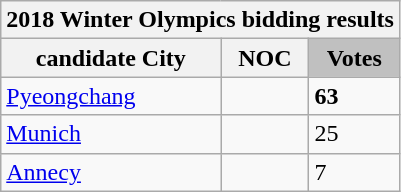<table class="wikitable">
<tr>
<th colspan="7">2018 Winter Olympics bidding results</th>
</tr>
<tr>
<th>candidate City</th>
<th>NOC</th>
<th style="background:silver;"><strong>Votes</strong></th>
</tr>
<tr>
<td><a href='#'>Pyeongchang</a></td>
<td></td>
<td><strong>63</strong></td>
</tr>
<tr>
<td><a href='#'>Munich</a></td>
<td></td>
<td>25</td>
</tr>
<tr>
<td><a href='#'>Annecy</a></td>
<td></td>
<td>7</td>
</tr>
</table>
